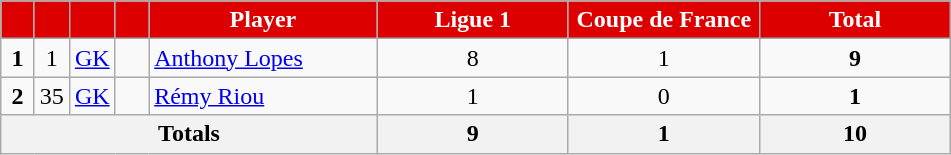<table class="wikitable"; style="text-align:center">
<tr>
<th style="background:#DD0000; color:white; width:15px"></th>
<th style="background:#DD0000; color:white; width:15px"></th>
<th style="background:#DD0000; color:white; width:15px"></th>
<th style="background:#DD0000; color:white; width:15px"></th>
<th style="background:#DD0000; color:white; width:145px">Player</th>
<th style="background:#DD0000; color:white; width:120px">Ligue 1</th>
<th style="background:#DD0000; color:white; width:120px">Coupe de France</th>
<th style="background:#DD0000; color:white; width:120px">Total</th>
</tr>
<tr>
<td><strong>1</strong></td>
<td>1</td>
<td><a href='#'>GK</a></td>
<td></td>
<td align=left><a href='#'>Anthony Lopes</a></td>
<td>8</td>
<td>1</td>
<td><strong>9</strong></td>
</tr>
<tr>
<td><strong>2</strong></td>
<td>35</td>
<td><a href='#'>GK</a></td>
<td></td>
<td align=left><a href='#'>Rémy Riou</a></td>
<td>1</td>
<td>0</td>
<td><strong>1</strong></td>
</tr>
<tr>
<th colspan=5><strong>Totals</strong></th>
<th><strong>9</strong></th>
<th><strong>1</strong></th>
<th><strong>10</strong></th>
</tr>
</table>
